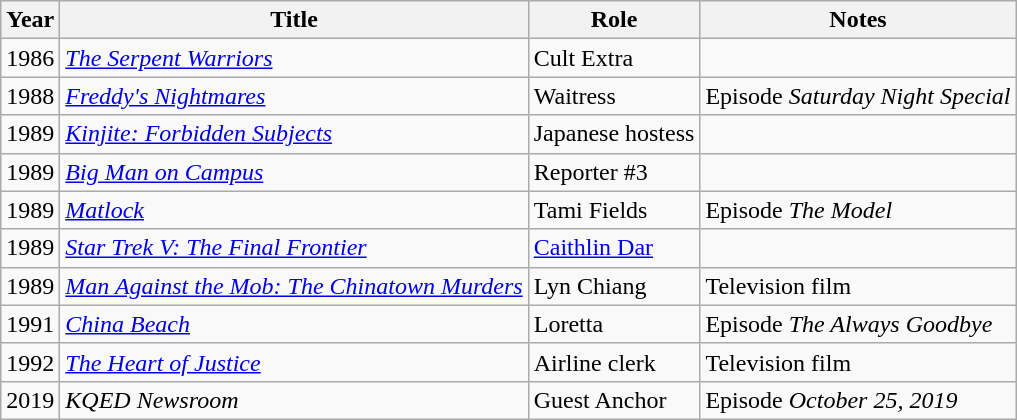<table class="wikitable sortable">
<tr>
<th>Year</th>
<th>Title</th>
<th>Role</th>
<th class="unsortable">Notes</th>
</tr>
<tr>
<td>1986</td>
<td><em><a href='#'>The Serpent Warriors</a></em></td>
<td>Cult Extra</td>
<td></td>
</tr>
<tr>
<td>1988</td>
<td><em><a href='#'>Freddy's Nightmares</a></em></td>
<td>Waitress</td>
<td>Episode <em>Saturday Night Special</em></td>
</tr>
<tr>
<td>1989</td>
<td><em><a href='#'>Kinjite: Forbidden Subjects</a></em></td>
<td>Japanese hostess</td>
<td></td>
</tr>
<tr>
<td>1989</td>
<td><em><a href='#'>Big Man on Campus</a></em></td>
<td>Reporter #3</td>
<td></td>
</tr>
<tr>
<td>1989</td>
<td><em><a href='#'>Matlock</a></em></td>
<td>Tami Fields</td>
<td>Episode <em>The Model</em></td>
</tr>
<tr>
<td>1989</td>
<td><em><a href='#'>Star Trek V: The Final Frontier</a></em></td>
<td><a href='#'>Caithlin Dar</a></td>
<td></td>
</tr>
<tr>
<td>1989</td>
<td><em><a href='#'>Man Against the Mob: The Chinatown Murders</a></em></td>
<td>Lyn Chiang</td>
<td>Television film</td>
</tr>
<tr>
<td>1991</td>
<td><em><a href='#'>China Beach</a></em></td>
<td>Loretta</td>
<td>Episode <em>The Always Goodbye</em></td>
</tr>
<tr>
<td>1992</td>
<td><em><a href='#'>The Heart of Justice</a></em></td>
<td>Airline clerk</td>
<td>Television film</td>
</tr>
<tr>
<td>2019</td>
<td><em>KQED Newsroom</em></td>
<td>Guest Anchor</td>
<td>Episode <em>October 25, 2019</em></td>
</tr>
</table>
